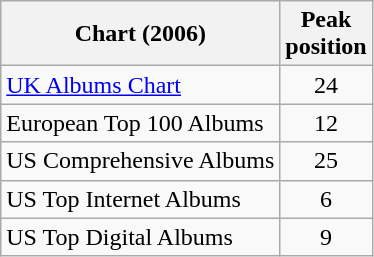<table class="wikitable sortable">
<tr>
<th>Chart (2006)</th>
<th>Peak<br>position</th>
</tr>
<tr>
<td><a href='#'>UK Albums Chart</a></td>
<td align="center">24</td>
</tr>
<tr>
<td>European Top 100 Albums</td>
<td align="center">12</td>
</tr>
<tr>
<td>US Comprehensive Albums</td>
<td align="center">25</td>
</tr>
<tr>
<td>US Top Internet Albums</td>
<td align="center">6</td>
</tr>
<tr>
<td>US Top Digital Albums</td>
<td align="center">9</td>
</tr>
</table>
